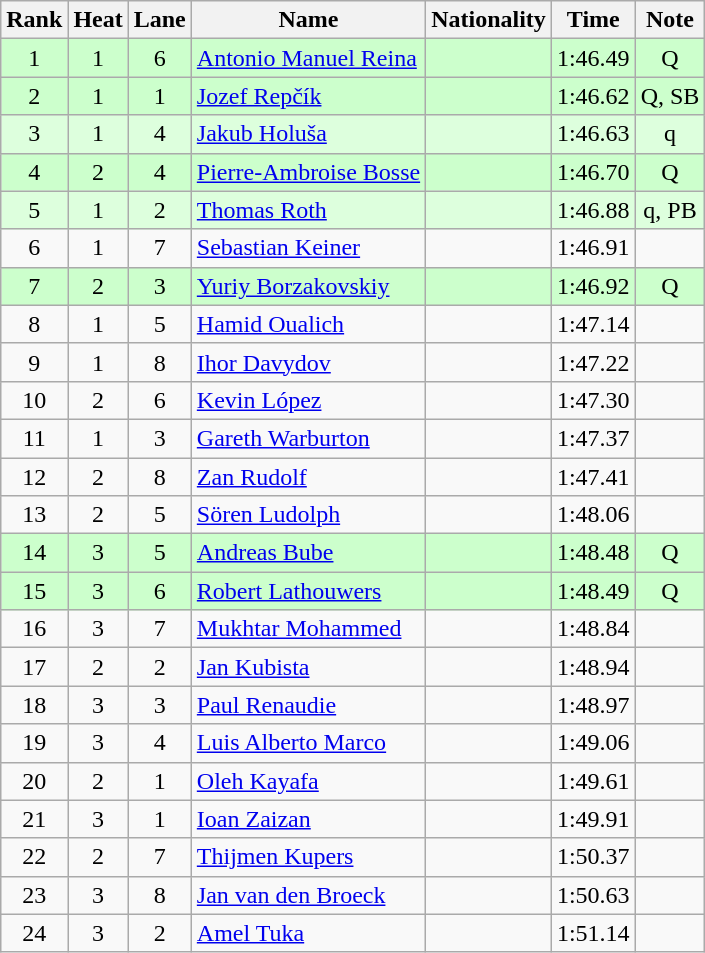<table class="wikitable sortable" style="text-align:center">
<tr>
<th>Rank</th>
<th>Heat</th>
<th>Lane</th>
<th>Name</th>
<th>Nationality</th>
<th>Time</th>
<th>Note</th>
</tr>
<tr bgcolor=ccffcc>
<td>1</td>
<td>1</td>
<td>6</td>
<td align="left"><a href='#'>Antonio Manuel Reina</a></td>
<td align=left></td>
<td>1:46.49</td>
<td>Q</td>
</tr>
<tr bgcolor=ccffcc>
<td>2</td>
<td>1</td>
<td>1</td>
<td align="left"><a href='#'>Jozef Repčík</a></td>
<td align=left></td>
<td>1:46.62</td>
<td>Q, SB</td>
</tr>
<tr bgcolor=ddffdd>
<td>3</td>
<td>1</td>
<td>4</td>
<td align="left"><a href='#'>Jakub Holuša</a></td>
<td align=left></td>
<td>1:46.63</td>
<td>q</td>
</tr>
<tr bgcolor=ccffcc>
<td>4</td>
<td>2</td>
<td>4</td>
<td align="left"><a href='#'>Pierre-Ambroise Bosse</a></td>
<td align=left></td>
<td>1:46.70</td>
<td>Q</td>
</tr>
<tr bgcolor=ddffdd>
<td>5</td>
<td>1</td>
<td>2</td>
<td align="left"><a href='#'>Thomas Roth</a></td>
<td align=left></td>
<td>1:46.88</td>
<td>q, PB</td>
</tr>
<tr>
<td>6</td>
<td>1</td>
<td>7</td>
<td align="left"><a href='#'>Sebastian Keiner</a></td>
<td align=left></td>
<td>1:46.91</td>
<td></td>
</tr>
<tr bgcolor=ccffcc>
<td>7</td>
<td>2</td>
<td>3</td>
<td align="left"><a href='#'>Yuriy Borzakovskiy</a></td>
<td align=left></td>
<td>1:46.92</td>
<td>Q</td>
</tr>
<tr>
<td>8</td>
<td>1</td>
<td>5</td>
<td align="left"><a href='#'>Hamid Oualich</a></td>
<td align=left></td>
<td>1:47.14</td>
<td></td>
</tr>
<tr>
<td>9</td>
<td>1</td>
<td>8</td>
<td align="left"><a href='#'>Ihor Davydov</a></td>
<td align=left></td>
<td>1:47.22</td>
<td></td>
</tr>
<tr>
<td>10</td>
<td>2</td>
<td>6</td>
<td align="left"><a href='#'>Kevin López</a></td>
<td align=left></td>
<td>1:47.30</td>
<td></td>
</tr>
<tr>
<td>11</td>
<td>1</td>
<td>3</td>
<td align="left"><a href='#'>Gareth Warburton</a></td>
<td align=left></td>
<td>1:47.37</td>
<td></td>
</tr>
<tr>
<td>12</td>
<td>2</td>
<td>8</td>
<td align="left"><a href='#'>Zan Rudolf</a></td>
<td align=left></td>
<td>1:47.41</td>
<td></td>
</tr>
<tr>
<td>13</td>
<td>2</td>
<td>5</td>
<td align="left"><a href='#'>Sören Ludolph</a></td>
<td align=left></td>
<td>1:48.06</td>
<td></td>
</tr>
<tr bgcolor=ccffcc>
<td>14</td>
<td>3</td>
<td>5</td>
<td align="left"><a href='#'>Andreas Bube</a></td>
<td align=left></td>
<td>1:48.48</td>
<td>Q</td>
</tr>
<tr bgcolor=ccffcc>
<td>15</td>
<td>3</td>
<td>6</td>
<td align="left"><a href='#'>Robert Lathouwers</a></td>
<td align=left></td>
<td>1:48.49</td>
<td>Q</td>
</tr>
<tr>
<td>16</td>
<td>3</td>
<td>7</td>
<td align="left"><a href='#'>Mukhtar Mohammed</a></td>
<td align=left></td>
<td>1:48.84</td>
<td></td>
</tr>
<tr>
<td>17</td>
<td>2</td>
<td>2</td>
<td align="left"><a href='#'>Jan Kubista</a></td>
<td align=left></td>
<td>1:48.94</td>
<td></td>
</tr>
<tr>
<td>18</td>
<td>3</td>
<td>3</td>
<td align="left"><a href='#'>Paul Renaudie</a></td>
<td align=left></td>
<td>1:48.97</td>
<td></td>
</tr>
<tr>
<td>19</td>
<td>3</td>
<td>4</td>
<td align="left"><a href='#'>Luis Alberto Marco</a></td>
<td align=left></td>
<td>1:49.06</td>
<td></td>
</tr>
<tr>
<td>20</td>
<td>2</td>
<td>1</td>
<td align="left"><a href='#'>Oleh Kayafa</a></td>
<td align=left></td>
<td>1:49.61</td>
<td></td>
</tr>
<tr>
<td>21</td>
<td>3</td>
<td>1</td>
<td align="left"><a href='#'>Ioan Zaizan</a></td>
<td align=left></td>
<td>1:49.91</td>
<td></td>
</tr>
<tr>
<td>22</td>
<td>2</td>
<td>7</td>
<td align="left"><a href='#'>Thijmen Kupers</a></td>
<td align=left></td>
<td>1:50.37</td>
<td></td>
</tr>
<tr>
<td>23</td>
<td>3</td>
<td>8</td>
<td align="left"><a href='#'>Jan van den Broeck</a></td>
<td align=left></td>
<td>1:50.63</td>
<td></td>
</tr>
<tr>
<td>24</td>
<td>3</td>
<td>2</td>
<td align="left"><a href='#'>Amel Tuka</a></td>
<td align=left></td>
<td>1:51.14</td>
<td></td>
</tr>
</table>
